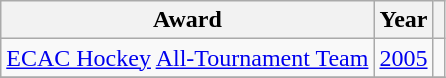<table class="wikitable">
<tr>
<th>Award</th>
<th>Year</th>
<th></th>
</tr>
<tr>
<td><a href='#'>ECAC Hockey</a> <a href='#'>All-Tournament Team</a></td>
<td><a href='#'>2005</a></td>
<td></td>
</tr>
<tr>
</tr>
</table>
